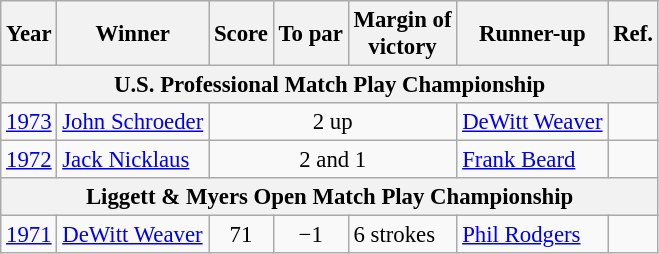<table class=wikitable style=font-size:95%>
<tr>
<th>Year</th>
<th>Winner</th>
<th>Score</th>
<th>To par</th>
<th>Margin of<br>victory</th>
<th>Runner-up</th>
<th>Ref.</th>
</tr>
<tr>
<th colspan=8>U.S. Professional Match Play Championship</th>
</tr>
<tr>
<td><a href='#'>1973</a></td>
<td> <a href='#'>John Schroeder</a></td>
<td colspan=3 align=center>2 up</td>
<td> <a href='#'>DeWitt Weaver</a></td>
<td></td>
</tr>
<tr>
<td><a href='#'>1972</a></td>
<td> <a href='#'>Jack Nicklaus</a></td>
<td colspan=3 align=center>2 and 1</td>
<td> <a href='#'>Frank Beard</a></td>
<td></td>
</tr>
<tr>
<th colspan=8>Liggett & Myers Open Match Play Championship</th>
</tr>
<tr>
<td><a href='#'>1971</a></td>
<td> <a href='#'>DeWitt Weaver</a></td>
<td align=center>71</td>
<td align=center>−1</td>
<td>6 strokes</td>
<td> <a href='#'>Phil Rodgers</a></td>
<td></td>
</tr>
</table>
